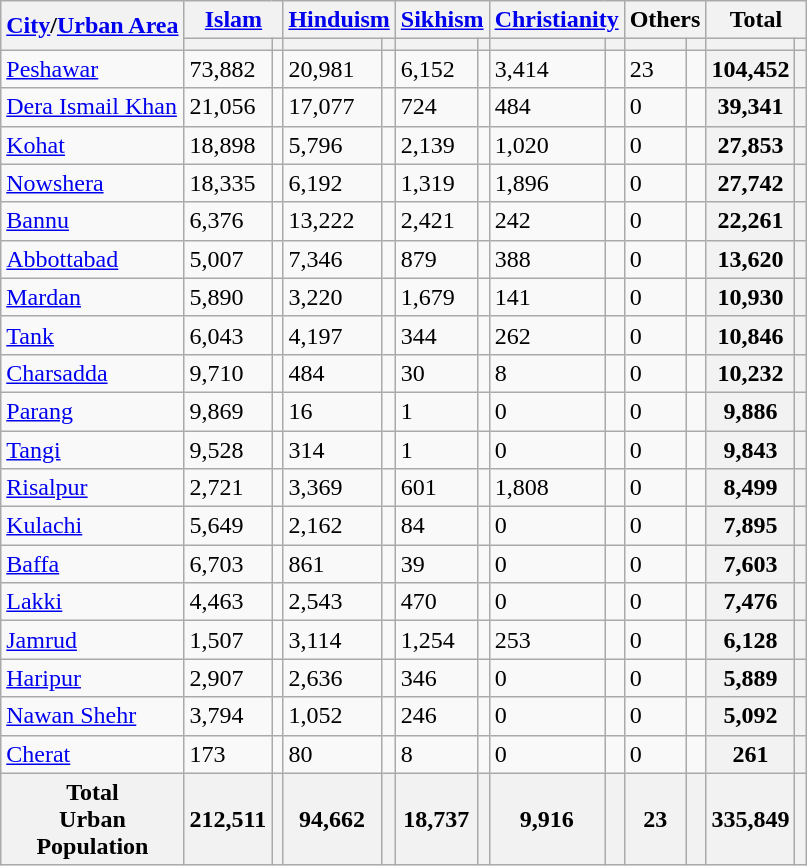<table class="wikitable sortable">
<tr>
<th rowspan="2"><a href='#'>City</a>/<a href='#'>Urban Area</a></th>
<th colspan="2"><a href='#'>Islam</a> </th>
<th colspan="2"><a href='#'>Hinduism</a> </th>
<th colspan="2"><a href='#'>Sikhism</a> </th>
<th colspan="2"><a href='#'>Christianity</a> </th>
<th colspan="2">Others</th>
<th colspan="2">Total</th>
</tr>
<tr>
<th><a href='#'></a></th>
<th></th>
<th></th>
<th></th>
<th></th>
<th></th>
<th></th>
<th></th>
<th></th>
<th></th>
<th></th>
<th></th>
</tr>
<tr>
<td><a href='#'>Peshawar</a></td>
<td>73,882</td>
<td></td>
<td>20,981</td>
<td></td>
<td>6,152</td>
<td></td>
<td>3,414</td>
<td></td>
<td>23</td>
<td></td>
<th>104,452</th>
<th></th>
</tr>
<tr>
<td><a href='#'>Dera Ismail Khan</a></td>
<td>21,056</td>
<td></td>
<td>17,077</td>
<td></td>
<td>724</td>
<td></td>
<td>484</td>
<td></td>
<td>0</td>
<td></td>
<th>39,341</th>
<th></th>
</tr>
<tr>
<td><a href='#'>Kohat</a></td>
<td>18,898</td>
<td></td>
<td>5,796</td>
<td></td>
<td>2,139</td>
<td></td>
<td>1,020</td>
<td></td>
<td>0</td>
<td></td>
<th>27,853</th>
<th></th>
</tr>
<tr>
<td><a href='#'>Nowshera</a></td>
<td>18,335</td>
<td></td>
<td>6,192</td>
<td></td>
<td>1,319</td>
<td></td>
<td>1,896</td>
<td></td>
<td>0</td>
<td></td>
<th>27,742</th>
<th></th>
</tr>
<tr>
<td><a href='#'>Bannu</a></td>
<td>6,376</td>
<td></td>
<td>13,222</td>
<td></td>
<td>2,421</td>
<td></td>
<td>242</td>
<td></td>
<td>0</td>
<td></td>
<th>22,261</th>
<th></th>
</tr>
<tr>
<td><a href='#'>Abbottabad</a></td>
<td>5,007</td>
<td></td>
<td>7,346</td>
<td></td>
<td>879</td>
<td></td>
<td>388</td>
<td></td>
<td>0</td>
<td></td>
<th>13,620</th>
<th></th>
</tr>
<tr>
<td><a href='#'>Mardan</a></td>
<td>5,890</td>
<td></td>
<td>3,220</td>
<td></td>
<td>1,679</td>
<td></td>
<td>141</td>
<td></td>
<td>0</td>
<td></td>
<th>10,930</th>
<th></th>
</tr>
<tr>
<td><a href='#'>Tank</a></td>
<td>6,043</td>
<td></td>
<td>4,197</td>
<td></td>
<td>344</td>
<td></td>
<td>262</td>
<td></td>
<td>0</td>
<td></td>
<th>10,846</th>
<th></th>
</tr>
<tr>
<td><a href='#'>Charsadda</a></td>
<td>9,710</td>
<td></td>
<td>484</td>
<td></td>
<td>30</td>
<td></td>
<td>8</td>
<td></td>
<td>0</td>
<td></td>
<th>10,232</th>
<th></th>
</tr>
<tr>
<td><a href='#'>Parang</a></td>
<td>9,869</td>
<td></td>
<td>16</td>
<td></td>
<td>1</td>
<td></td>
<td>0</td>
<td></td>
<td>0</td>
<td></td>
<th>9,886</th>
<th></th>
</tr>
<tr>
<td><a href='#'>Tangi</a></td>
<td>9,528</td>
<td></td>
<td>314</td>
<td></td>
<td>1</td>
<td></td>
<td>0</td>
<td></td>
<td>0</td>
<td></td>
<th>9,843</th>
<th></th>
</tr>
<tr>
<td><a href='#'>Risalpur</a></td>
<td>2,721</td>
<td></td>
<td>3,369</td>
<td></td>
<td>601</td>
<td></td>
<td>1,808</td>
<td></td>
<td>0</td>
<td></td>
<th>8,499</th>
<th></th>
</tr>
<tr>
<td><a href='#'>Kulachi</a></td>
<td>5,649</td>
<td></td>
<td>2,162</td>
<td></td>
<td>84</td>
<td></td>
<td>0</td>
<td></td>
<td>0</td>
<td></td>
<th>7,895</th>
<th></th>
</tr>
<tr>
<td><a href='#'>Baffa</a></td>
<td>6,703</td>
<td></td>
<td>861</td>
<td></td>
<td>39</td>
<td></td>
<td>0</td>
<td></td>
<td>0</td>
<td></td>
<th>7,603</th>
<th></th>
</tr>
<tr>
<td><a href='#'>Lakki</a></td>
<td>4,463</td>
<td></td>
<td>2,543</td>
<td></td>
<td>470</td>
<td></td>
<td>0</td>
<td></td>
<td>0</td>
<td></td>
<th>7,476</th>
<th></th>
</tr>
<tr>
<td><a href='#'>Jamrud</a></td>
<td>1,507</td>
<td></td>
<td>3,114</td>
<td></td>
<td>1,254</td>
<td></td>
<td>253</td>
<td></td>
<td>0</td>
<td></td>
<th>6,128</th>
<th></th>
</tr>
<tr>
<td><a href='#'>Haripur</a></td>
<td>2,907</td>
<td></td>
<td>2,636</td>
<td></td>
<td>346</td>
<td></td>
<td>0</td>
<td></td>
<td>0</td>
<td></td>
<th>5,889</th>
<th></th>
</tr>
<tr>
<td><a href='#'>Nawan Shehr</a></td>
<td>3,794</td>
<td></td>
<td>1,052</td>
<td></td>
<td>246</td>
<td></td>
<td>0</td>
<td></td>
<td>0</td>
<td></td>
<th>5,092</th>
<th></th>
</tr>
<tr>
<td><a href='#'>Cherat</a></td>
<td>173</td>
<td></td>
<td>80</td>
<td></td>
<td>8</td>
<td></td>
<td>0</td>
<td></td>
<td>0</td>
<td></td>
<th>261</th>
<th></th>
</tr>
<tr>
<th>Total<br>Urban<br>Population</th>
<th>212,511</th>
<th></th>
<th>94,662</th>
<th></th>
<th>18,737</th>
<th></th>
<th>9,916</th>
<th></th>
<th>23</th>
<th></th>
<th>335,849</th>
<th></th>
</tr>
</table>
